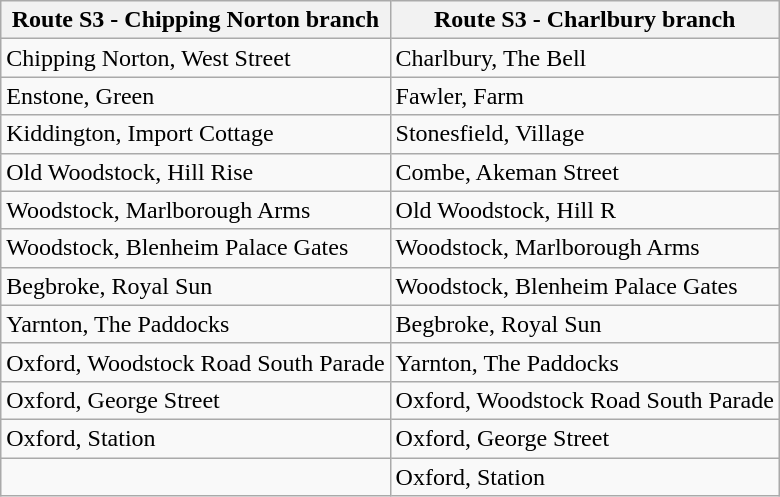<table class="wikitable">
<tr>
<th>Route S3 - Chipping Norton branch</th>
<th>Route S3 - Charlbury branch</th>
</tr>
<tr>
<td>Chipping Norton, West Street</td>
<td>Charlbury, The Bell</td>
</tr>
<tr>
<td>Enstone, Green</td>
<td>Fawler, Farm</td>
</tr>
<tr>
<td>Kiddington, Import Cottage</td>
<td>Stonesfield, Village</td>
</tr>
<tr>
<td>Old Woodstock, Hill Rise</td>
<td>Combe, Akeman Street</td>
</tr>
<tr>
<td>Woodstock, Marlborough Arms</td>
<td>Old Woodstock, Hill R</td>
</tr>
<tr>
<td>Woodstock, Blenheim Palace Gates</td>
<td>Woodstock, Marlborough Arms</td>
</tr>
<tr>
<td>Begbroke, Royal Sun</td>
<td>Woodstock, Blenheim Palace Gates</td>
</tr>
<tr>
<td>Yarnton, The Paddocks</td>
<td>Begbroke, Royal Sun</td>
</tr>
<tr>
<td>Oxford, Woodstock Road South Parade</td>
<td>Yarnton, The Paddocks</td>
</tr>
<tr>
<td>Oxford, George Street</td>
<td>Oxford, Woodstock Road South Parade</td>
</tr>
<tr>
<td>Oxford, Station </td>
<td>Oxford, George Street</td>
</tr>
<tr>
<td></td>
<td>Oxford, Station </td>
</tr>
</table>
